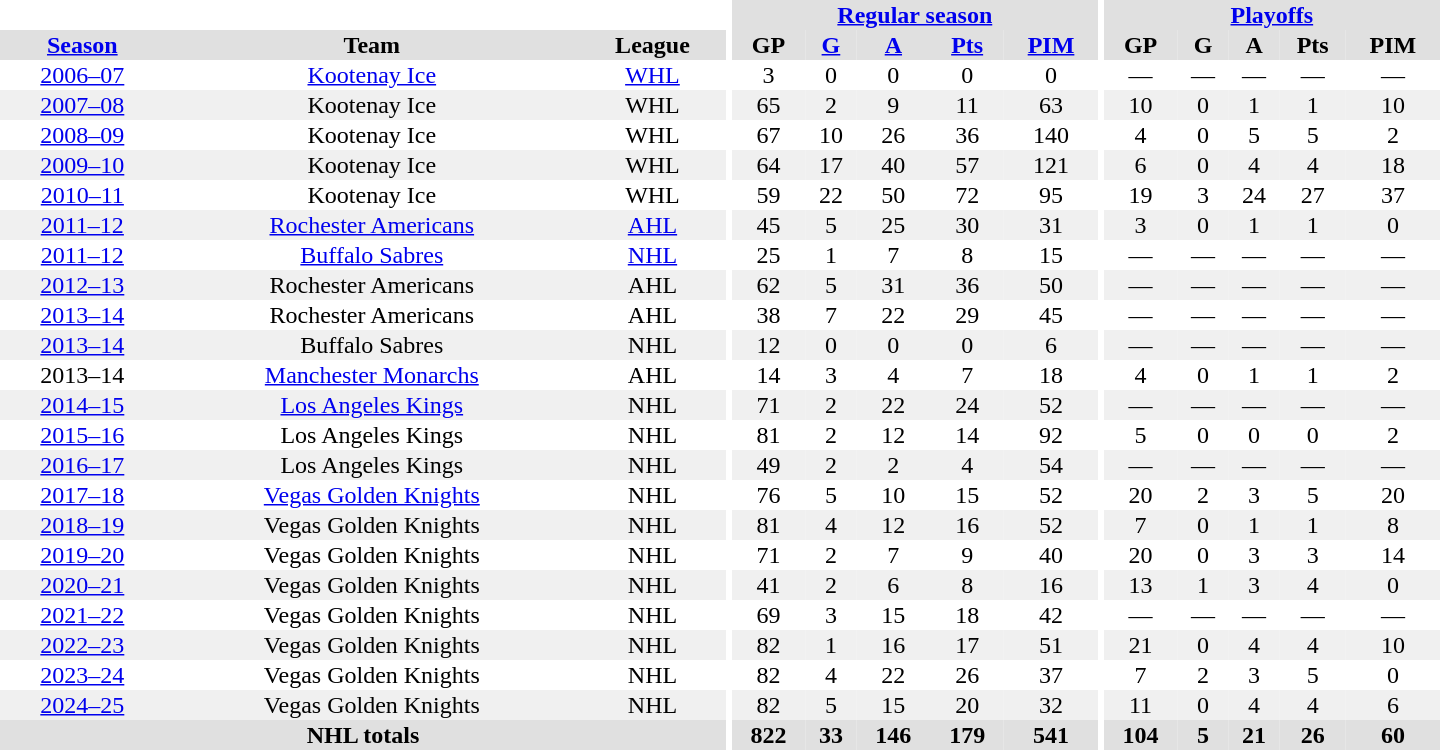<table border="0" cellpadding="1" cellspacing="0" style="text-align:center; width:60em">
<tr bgcolor="#e0e0e0">
<th colspan="3" bgcolor="#ffffff"></th>
<th rowspan="100" bgcolor="#ffffff"></th>
<th colspan="5"><a href='#'>Regular season</a></th>
<th rowspan="100" bgcolor="#ffffff"></th>
<th colspan="5"><a href='#'>Playoffs</a></th>
</tr>
<tr bgcolor="#e0e0e0">
<th><a href='#'>Season</a></th>
<th>Team</th>
<th>League</th>
<th>GP</th>
<th><a href='#'>G</a></th>
<th><a href='#'>A</a></th>
<th><a href='#'>Pts</a></th>
<th><a href='#'>PIM</a></th>
<th>GP</th>
<th>G</th>
<th>A</th>
<th>Pts</th>
<th>PIM</th>
</tr>
<tr>
<td><a href='#'>2006–07</a></td>
<td><a href='#'>Kootenay Ice</a></td>
<td><a href='#'>WHL</a></td>
<td>3</td>
<td>0</td>
<td>0</td>
<td>0</td>
<td>0</td>
<td>—</td>
<td>—</td>
<td>—</td>
<td>—</td>
<td>—</td>
</tr>
<tr bgcolor="#f0f0f0">
<td><a href='#'>2007–08</a></td>
<td>Kootenay Ice</td>
<td>WHL</td>
<td>65</td>
<td>2</td>
<td>9</td>
<td>11</td>
<td>63</td>
<td>10</td>
<td>0</td>
<td>1</td>
<td>1</td>
<td>10</td>
</tr>
<tr>
<td><a href='#'>2008–09</a></td>
<td>Kootenay Ice</td>
<td>WHL</td>
<td>67</td>
<td>10</td>
<td>26</td>
<td>36</td>
<td>140</td>
<td>4</td>
<td>0</td>
<td>5</td>
<td>5</td>
<td>2</td>
</tr>
<tr bgcolor="#f0f0f0">
<td><a href='#'>2009–10</a></td>
<td>Kootenay Ice</td>
<td>WHL</td>
<td>64</td>
<td>17</td>
<td>40</td>
<td>57</td>
<td>121</td>
<td>6</td>
<td>0</td>
<td>4</td>
<td>4</td>
<td>18</td>
</tr>
<tr>
<td><a href='#'>2010–11</a></td>
<td>Kootenay Ice</td>
<td>WHL</td>
<td>59</td>
<td>22</td>
<td>50</td>
<td>72</td>
<td>95</td>
<td>19</td>
<td>3</td>
<td>24</td>
<td>27</td>
<td>37</td>
</tr>
<tr bgcolor="#f0f0f0">
<td><a href='#'>2011–12</a></td>
<td><a href='#'>Rochester Americans</a></td>
<td><a href='#'>AHL</a></td>
<td>45</td>
<td>5</td>
<td>25</td>
<td>30</td>
<td>31</td>
<td>3</td>
<td>0</td>
<td>1</td>
<td>1</td>
<td>0</td>
</tr>
<tr>
<td><a href='#'>2011–12</a></td>
<td><a href='#'>Buffalo Sabres</a></td>
<td><a href='#'>NHL</a></td>
<td>25</td>
<td>1</td>
<td>7</td>
<td>8</td>
<td>15</td>
<td>—</td>
<td>—</td>
<td>—</td>
<td>—</td>
<td>—</td>
</tr>
<tr bgcolor="#f0f0f0">
<td><a href='#'>2012–13</a></td>
<td>Rochester Americans</td>
<td>AHL</td>
<td>62</td>
<td>5</td>
<td>31</td>
<td>36</td>
<td>50</td>
<td>—</td>
<td>—</td>
<td>—</td>
<td>—</td>
<td>—</td>
</tr>
<tr>
<td><a href='#'>2013–14</a></td>
<td>Rochester Americans</td>
<td>AHL</td>
<td>38</td>
<td>7</td>
<td>22</td>
<td>29</td>
<td>45</td>
<td>—</td>
<td>—</td>
<td>—</td>
<td>—</td>
<td>—</td>
</tr>
<tr bgcolor="#f0f0f0">
<td><a href='#'>2013–14</a></td>
<td>Buffalo Sabres</td>
<td>NHL</td>
<td>12</td>
<td>0</td>
<td>0</td>
<td>0</td>
<td>6</td>
<td>—</td>
<td>—</td>
<td>—</td>
<td>—</td>
<td>—</td>
</tr>
<tr>
<td>2013–14</td>
<td><a href='#'>Manchester Monarchs</a></td>
<td>AHL</td>
<td>14</td>
<td>3</td>
<td>4</td>
<td>7</td>
<td>18</td>
<td>4</td>
<td>0</td>
<td>1</td>
<td>1</td>
<td>2</td>
</tr>
<tr bgcolor="#f0f0f0">
<td><a href='#'>2014–15</a></td>
<td><a href='#'>Los Angeles Kings</a></td>
<td>NHL</td>
<td>71</td>
<td>2</td>
<td>22</td>
<td>24</td>
<td>52</td>
<td>—</td>
<td>—</td>
<td>—</td>
<td>—</td>
<td>—</td>
</tr>
<tr>
<td><a href='#'>2015–16</a></td>
<td>Los Angeles Kings</td>
<td>NHL</td>
<td>81</td>
<td>2</td>
<td>12</td>
<td>14</td>
<td>92</td>
<td>5</td>
<td>0</td>
<td>0</td>
<td>0</td>
<td>2</td>
</tr>
<tr bgcolor="#f0f0f0">
<td><a href='#'>2016–17</a></td>
<td>Los Angeles Kings</td>
<td>NHL</td>
<td>49</td>
<td>2</td>
<td>2</td>
<td>4</td>
<td>54</td>
<td>—</td>
<td>—</td>
<td>—</td>
<td>—</td>
<td>—</td>
</tr>
<tr>
<td><a href='#'>2017–18</a></td>
<td><a href='#'>Vegas Golden Knights</a></td>
<td>NHL</td>
<td>76</td>
<td>5</td>
<td>10</td>
<td>15</td>
<td>52</td>
<td>20</td>
<td>2</td>
<td>3</td>
<td>5</td>
<td>20</td>
</tr>
<tr bgcolor="#f0f0f0">
<td><a href='#'>2018–19</a></td>
<td>Vegas Golden Knights</td>
<td>NHL</td>
<td>81</td>
<td>4</td>
<td>12</td>
<td>16</td>
<td>52</td>
<td>7</td>
<td>0</td>
<td>1</td>
<td>1</td>
<td>8</td>
</tr>
<tr>
<td><a href='#'>2019–20</a></td>
<td>Vegas Golden Knights</td>
<td>NHL</td>
<td>71</td>
<td>2</td>
<td>7</td>
<td>9</td>
<td>40</td>
<td>20</td>
<td>0</td>
<td>3</td>
<td>3</td>
<td>14</td>
</tr>
<tr bgcolor="#f0f0f0">
<td><a href='#'>2020–21</a></td>
<td>Vegas Golden Knights</td>
<td>NHL</td>
<td>41</td>
<td>2</td>
<td>6</td>
<td>8</td>
<td>16</td>
<td>13</td>
<td>1</td>
<td>3</td>
<td>4</td>
<td>0</td>
</tr>
<tr>
<td><a href='#'>2021–22</a></td>
<td>Vegas Golden Knights</td>
<td>NHL</td>
<td>69</td>
<td>3</td>
<td>15</td>
<td>18</td>
<td>42</td>
<td>—</td>
<td>—</td>
<td>—</td>
<td>—</td>
<td>—</td>
</tr>
<tr bgcolor="#f0f0f0">
<td><a href='#'>2022–23</a></td>
<td>Vegas Golden Knights</td>
<td>NHL</td>
<td>82</td>
<td>1</td>
<td>16</td>
<td>17</td>
<td>51</td>
<td>21</td>
<td>0</td>
<td>4</td>
<td>4</td>
<td>10</td>
</tr>
<tr>
<td><a href='#'>2023–24</a></td>
<td>Vegas Golden Knights</td>
<td>NHL</td>
<td>82</td>
<td>4</td>
<td>22</td>
<td>26</td>
<td>37</td>
<td>7</td>
<td>2</td>
<td>3</td>
<td>5</td>
<td>0</td>
</tr>
<tr bgcolor="#f0f0f0">
<td><a href='#'>2024–25</a></td>
<td>Vegas Golden Knights</td>
<td>NHL</td>
<td>82</td>
<td>5</td>
<td>15</td>
<td>20</td>
<td>32</td>
<td>11</td>
<td>0</td>
<td>4</td>
<td>4</td>
<td>6</td>
</tr>
<tr bgcolor="#e0e0e0">
<th colspan="3">NHL totals</th>
<th>822</th>
<th>33</th>
<th>146</th>
<th>179</th>
<th>541</th>
<th>104</th>
<th>5</th>
<th>21</th>
<th>26</th>
<th>60</th>
</tr>
</table>
